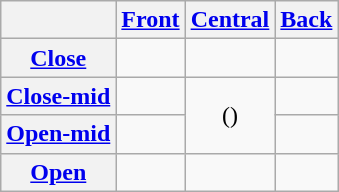<table class="wikitable" style="text-align:center">
<tr>
<th></th>
<th><a href='#'>Front</a></th>
<th><a href='#'>Central</a></th>
<th><a href='#'>Back</a></th>
</tr>
<tr align="center">
<th><a href='#'>Close</a></th>
<td></td>
<td></td>
<td></td>
</tr>
<tr>
<th><a href='#'>Close-mid</a></th>
<td></td>
<td rowspan="2">()</td>
<td></td>
</tr>
<tr>
<th><a href='#'>Open-mid</a></th>
<td></td>
<td></td>
</tr>
<tr align="center">
<th><a href='#'>Open</a></th>
<td></td>
<td></td>
<td></td>
</tr>
</table>
